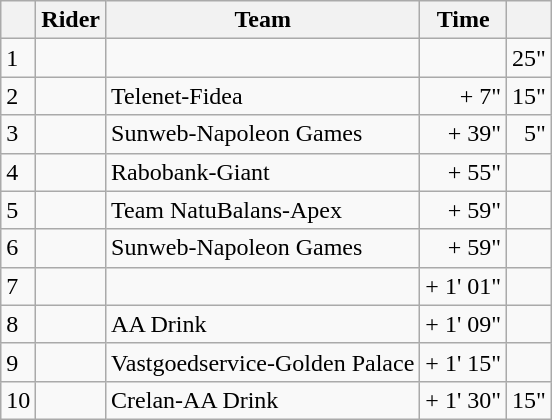<table class="wikitable">
<tr>
<th></th>
<th>Rider</th>
<th>Team</th>
<th>Time</th>
<th></th>
</tr>
<tr>
<td>1</td>
<td></td>
<td></td>
<td align="right"></td>
<td align="right">25"</td>
</tr>
<tr>
<td>2</td>
<td></td>
<td>Telenet-Fidea</td>
<td align="right">+ 7"</td>
<td align="right">15"</td>
</tr>
<tr>
<td>3</td>
<td></td>
<td>Sunweb-Napoleon Games</td>
<td align="right">+ 39"</td>
<td align="right">5"</td>
</tr>
<tr>
<td>4</td>
<td></td>
<td>Rabobank-Giant</td>
<td align="right">+ 55"</td>
<td></td>
</tr>
<tr>
<td>5</td>
<td></td>
<td>Team NatuBalans-Apex</td>
<td align="right">+ 59"</td>
<td></td>
</tr>
<tr>
<td>6</td>
<td></td>
<td>Sunweb-Napoleon Games</td>
<td align="right">+ 59"</td>
<td></td>
</tr>
<tr>
<td>7</td>
<td></td>
<td></td>
<td align="right">+ 1' 01"</td>
<td></td>
</tr>
<tr>
<td>8</td>
<td></td>
<td>AA Drink</td>
<td align="right">+ 1' 09"</td>
<td></td>
</tr>
<tr>
<td>9</td>
<td></td>
<td>Vastgoedservice-Golden Palace</td>
<td align="right">+ 1' 15"</td>
<td></td>
</tr>
<tr>
<td>10</td>
<td></td>
<td>Crelan-AA Drink</td>
<td align="right">+ 1' 30"</td>
<td align="right">15"</td>
</tr>
</table>
